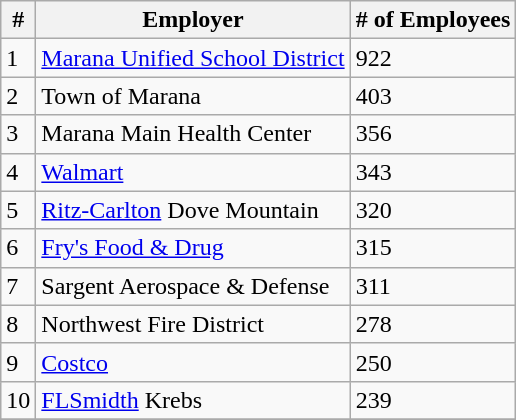<table class="wikitable" border="1">
<tr>
<th>#</th>
<th>Employer</th>
<th># of Employees</th>
</tr>
<tr>
<td>1</td>
<td><a href='#'>Marana Unified School District</a></td>
<td>922</td>
</tr>
<tr>
<td>2</td>
<td>Town of Marana</td>
<td>403</td>
</tr>
<tr>
<td>3</td>
<td>Marana Main Health Center</td>
<td>356</td>
</tr>
<tr>
<td>4</td>
<td><a href='#'>Walmart</a></td>
<td>343</td>
</tr>
<tr>
<td>5</td>
<td><a href='#'>Ritz-Carlton</a> Dove Mountain</td>
<td>320</td>
</tr>
<tr>
<td>6</td>
<td><a href='#'>Fry's Food & Drug</a></td>
<td>315</td>
</tr>
<tr>
<td>7</td>
<td>Sargent Aerospace & Defense</td>
<td>311</td>
</tr>
<tr>
<td>8</td>
<td>Northwest Fire District</td>
<td>278</td>
</tr>
<tr>
<td>9</td>
<td><a href='#'>Costco</a></td>
<td>250</td>
</tr>
<tr>
<td>10</td>
<td><a href='#'>FLSmidth</a> Krebs</td>
<td>239</td>
</tr>
<tr>
</tr>
</table>
